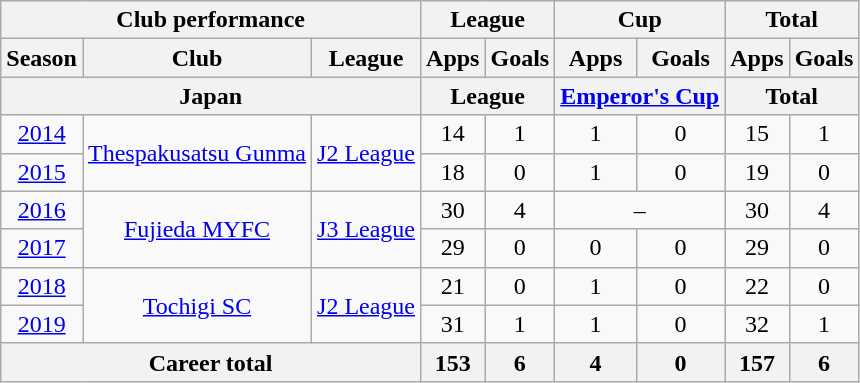<table class="wikitable" style="text-align:center">
<tr>
<th colspan=3>Club performance</th>
<th colspan=2>League</th>
<th colspan=2>Cup</th>
<th colspan=2>Total</th>
</tr>
<tr>
<th>Season</th>
<th>Club</th>
<th>League</th>
<th>Apps</th>
<th>Goals</th>
<th>Apps</th>
<th>Goals</th>
<th>Apps</th>
<th>Goals</th>
</tr>
<tr>
<th colspan=3>Japan</th>
<th colspan=2>League</th>
<th colspan=2><a href='#'>Emperor's Cup</a></th>
<th colspan=2>Total</th>
</tr>
<tr>
<td><a href='#'>2014</a></td>
<td rowspan="2"><a href='#'>Thespakusatsu Gunma</a></td>
<td rowspan="2"><a href='#'>J2 League</a></td>
<td>14</td>
<td>1</td>
<td>1</td>
<td>0</td>
<td>15</td>
<td>1</td>
</tr>
<tr>
<td><a href='#'>2015</a></td>
<td>18</td>
<td>0</td>
<td>1</td>
<td>0</td>
<td>19</td>
<td>0</td>
</tr>
<tr>
<td><a href='#'>2016</a></td>
<td rowspan="2"><a href='#'>Fujieda MYFC</a></td>
<td rowspan="2"><a href='#'>J3 League</a></td>
<td>30</td>
<td>4</td>
<td colspan="2">–</td>
<td>30</td>
<td>4</td>
</tr>
<tr>
<td><a href='#'>2017</a></td>
<td>29</td>
<td>0</td>
<td>0</td>
<td>0</td>
<td>29</td>
<td>0</td>
</tr>
<tr>
<td><a href='#'>2018</a></td>
<td rowspan="2"><a href='#'>Tochigi SC</a></td>
<td rowspan="2"><a href='#'>J2 League</a></td>
<td>21</td>
<td>0</td>
<td>1</td>
<td>0</td>
<td>22</td>
<td>0</td>
</tr>
<tr>
<td><a href='#'>2019</a></td>
<td>31</td>
<td>1</td>
<td>1</td>
<td>0</td>
<td>32</td>
<td>1</td>
</tr>
<tr>
<th colspan=3>Career total</th>
<th>153</th>
<th>6</th>
<th>4</th>
<th>0</th>
<th>157</th>
<th>6</th>
</tr>
</table>
